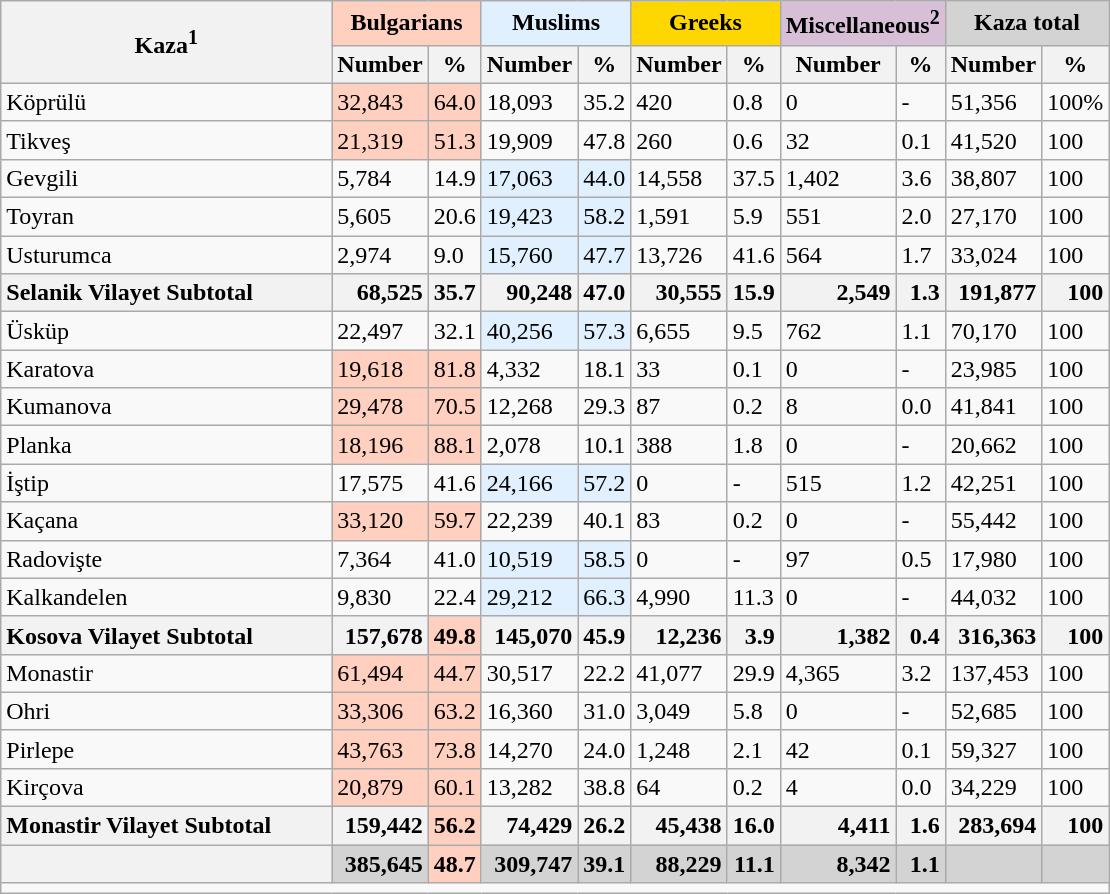<table class="wikitable sortable defaultright col1left"">
<tr>
<th rowspan="2" style="width:160pt;">Kaza<sup><strong>1</strong></sup></th>
<th style="text-align:center; background:#FFD0C0;" colspan="2">Bulgarians</th>
<th style="text-align:center; background:#E0F0FF;" colspan="2">Muslims</th>
<th style="text-align:center; background:#FFD700;" colspan="2">Greeks</th>
<th style="text-align:center; background:#D8BFD8;" colspan="2">Miscellaneous<sup><strong>2</strong></sup></th>
<th style="text-align:center; background:#D3D3D3;" colspan="2">Kaza total</th>
</tr>
<tr>
<th style="width:40pt;">Number</th>
<th style="width:8pt;">%</th>
<th style="width:40pt;">Number</th>
<th style="width:8pt;">%</th>
<th style="width:40pt;">Number</th>
<th style="width:8pt;">%</th>
<th style="width:40pt;">Number</th>
<th style="width:8pt;">%</th>
<th style="width:40pt;">Number</th>
<th style="width:8pt;">%</th>
</tr>
<tr>
<td>Köprülü</td>
<td style="background:#FFD0C0;">32,843</td>
<td style="background:#FFD0C0;">64.0</td>
<td>18,093</td>
<td>35.2</td>
<td>420</td>
<td>0.8</td>
<td>0</td>
<td>-</td>
<td>51,356</td>
<td>100%</td>
</tr>
<tr>
<td>Tikveş</td>
<td style="background:#FFD0C0;">21,319</td>
<td style="background:#FFD0C0;">51.3</td>
<td>19,909</td>
<td>47.8</td>
<td>260</td>
<td>0.6</td>
<td>32</td>
<td>0.1</td>
<td>41,520</td>
<td>100</td>
</tr>
<tr>
<td>Gevgili</td>
<td>5,784</td>
<td>14.9</td>
<td style="background:#E0F0FF;">17,063</td>
<td style="background:#E0F0FF;">44.0</td>
<td>14,558</td>
<td>37.5</td>
<td>1,402</td>
<td>3.6</td>
<td>38,807</td>
<td>100</td>
</tr>
<tr>
<td>Toyran</td>
<td>5,605</td>
<td>20.6</td>
<td style="background:#E0F0FF;">19,423</td>
<td style="background:#E0F0FF;">58.2</td>
<td>1,591</td>
<td>5.9</td>
<td>551</td>
<td>2.0</td>
<td>27,170</td>
<td>100</td>
</tr>
<tr>
<td>Usturumca</td>
<td>2,974</td>
<td>9.0</td>
<td style="background:#E0F0FF;">15,760</td>
<td style="background:#E0F0FF;">47.7</td>
<td>13,726</td>
<td>41.6</td>
<td>564</td>
<td>1.7</td>
<td>33,024</td>
<td>100</td>
</tr>
<tr>
<th style="text-align:left;">Selanik Vilayet Subtotal</th>
<th style="text-align:right;">68,525</th>
<th style="text-align:right;">35.7</th>
<th style="text-align:right;">90,248</th>
<th style="text-align:right;" style="background:#E0F0FF;">47.0</th>
<th style="text-align:right;">30,555</th>
<th style="text-align:right;">15.9</th>
<th style="text-align:right;">2,549</th>
<th style="text-align:right;">1.3</th>
<th style="text-align:right;">191,877</th>
<th style="text-align:right;">100</th>
</tr>
<tr>
<td>Üsküp</td>
<td>22,497</td>
<td>32.1</td>
<td style="background:#E0F0FF;">40,256</td>
<td style="background:#E0F0FF;">57.3</td>
<td>6,655</td>
<td>9.5</td>
<td>762</td>
<td>1.1</td>
<td>70,170</td>
<td>100</td>
</tr>
<tr>
<td>Karatova</td>
<td style="background:#FFD0C0;">19,618</td>
<td style="background:#FFD0C0;">81.8</td>
<td>4,332</td>
<td>18.1</td>
<td>33</td>
<td>0.1</td>
<td>0</td>
<td>-</td>
<td>23,985</td>
<td>100</td>
</tr>
<tr>
<td>Kumanova</td>
<td style="background:#FFD0C0;">29,478</td>
<td style="background:#FFD0C0;">70.5</td>
<td>12,268</td>
<td>29.3</td>
<td>87</td>
<td>0.2</td>
<td>8</td>
<td>0.0</td>
<td>41,841</td>
<td>100</td>
</tr>
<tr>
<td>Planka</td>
<td style="background:#FFD0C0;">18,196</td>
<td style="background:#FFD0C0;">88.1</td>
<td>2,078</td>
<td>10.1</td>
<td>388</td>
<td>1.8</td>
<td>0</td>
<td>-</td>
<td>20,662</td>
<td>100</td>
</tr>
<tr>
<td>İştip</td>
<td>17,575</td>
<td>41.6</td>
<td style="background:#E0F0FF;">24,166</td>
<td style="background:#E0F0FF;">57.2</td>
<td>0</td>
<td>-</td>
<td>515</td>
<td>1.2</td>
<td>42,251</td>
<td>100</td>
</tr>
<tr>
<td>Kaçana</td>
<td style="background:#FFD0C0;">33,120</td>
<td style="background:#FFD0C0;">59.7</td>
<td>22,239</td>
<td>40.1</td>
<td>83</td>
<td>0.2</td>
<td>0</td>
<td>-</td>
<td>55,442</td>
<td>100</td>
</tr>
<tr>
<td>Radovişte</td>
<td>7,364</td>
<td>41.0</td>
<td style="background:#E0F0FF;">10,519</td>
<td style="background:#E0F0FF;">58.5</td>
<td>0</td>
<td>-</td>
<td>97</td>
<td>0.5</td>
<td>17,980</td>
<td>100</td>
</tr>
<tr>
<td>Kalkandelen</td>
<td>9,830</td>
<td>22.4</td>
<td style="background:#E0F0FF;">29,212</td>
<td style="background:#E0F0FF;">66.3</td>
<td>4,990</td>
<td>11.3</td>
<td>0</td>
<td>-</td>
<td>44,032</td>
<td>100</td>
</tr>
<tr>
<th style="text-align:left;">Kosova Vilayet Subtotal</th>
<th style="text-align:right;">157,678</th>
<th style="text-align:right; background:#FFD0C0;">49.8</th>
<th style="text-align:right;">145,070</th>
<th style="text-align:right;">45.9</th>
<th style="text-align:right;">12,236</th>
<th style="text-align:right;">3.9</th>
<th style="text-align:right;">1,382</th>
<th style="text-align:right;">0.4</th>
<th style="text-align:right;">316,363</th>
<th style="text-align:right;">100</th>
</tr>
<tr>
<td>Monastir</td>
<td style="background:#FFD0C0;">61,494</td>
<td style="background:#FFD0C0;">44.7</td>
<td>30,517</td>
<td>22.2</td>
<td>41,077</td>
<td>29.9</td>
<td>4,365</td>
<td>3.2</td>
<td>137,453</td>
<td>100</td>
</tr>
<tr>
<td>Ohri</td>
<td style="background:#FFD0C0;">33,306</td>
<td style="background:#FFD0C0;">63.2</td>
<td>16,360</td>
<td>31.0</td>
<td>3,049</td>
<td>5.8</td>
<td>0</td>
<td>-</td>
<td>52,685</td>
<td>100</td>
</tr>
<tr>
<td>Pirlepe</td>
<td style="background:#FFD0C0;">43,763</td>
<td style="background:#FFD0C0;">73.8</td>
<td>14,270</td>
<td>24.0</td>
<td>1,248</td>
<td>2.1</td>
<td>42</td>
<td>0.1</td>
<td>59,327</td>
<td>100</td>
</tr>
<tr>
<td>Kirçova</td>
<td style="background:#FFD0C0;">20,879</td>
<td style="background:#FFD0C0;">60.1</td>
<td>13,282</td>
<td>38.8</td>
<td>64</td>
<td>0.2</td>
<td>4</td>
<td>0.0</td>
<td>34,229</td>
<td>100</td>
</tr>
<tr>
<th style="text-align:left;">Monastir Vilayet Subtotal</th>
<th style="text-align:right;">159,442</th>
<th style="text-align:right; background:#FFD0C0;">56.2</th>
<th style="text-align:right;">74,429</th>
<th style="text-align:right;">26.2</th>
<th style="text-align:right;">45,438</th>
<th style="text-align:right;">16.0</th>
<th style="text-align:right;">4,411</th>
<th style="text-align:right;">1.6</th>
<th style="text-align:right;">283,694</th>
<th style="text-align:right;">100</th>
</tr>
<tr>
<th style="text-align:left;"></th>
<th style="text-align:right;background:#D3D3D3;">385,645</th>
<th style="text-align:right;background:#FFD0C0;">48.7</th>
<th style="text-align:right;background:#D3D3D3;">309,747</th>
<th style="text-align:right;background:#D3D3D3;">39.1</th>
<th style="text-align:right;background:#D3D3D3;">88,229</th>
<th style="text-align:right;background:#D3D3D3;">11.1</th>
<th style="text-align:right;background:#D3D3D3;">8,342</th>
<th style="text-align:right;background:#D3D3D3;">1.1</th>
<th style="text-align:right;background:#D3D3D3;"></th>
<th style="text-align:right;background:#D3D3D3;"></th>
</tr>
<tr>
<td colspan="17"></td>
</tr>
</table>
